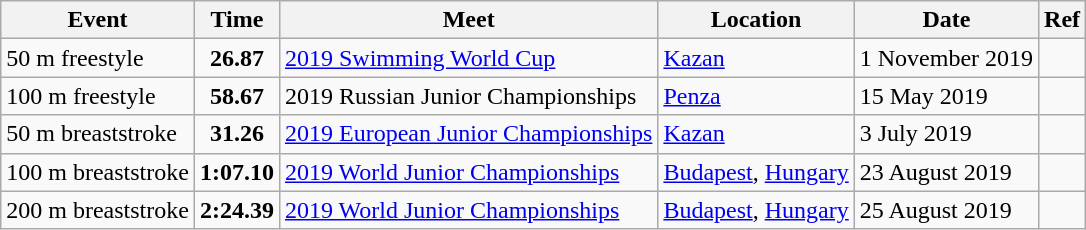<table class="wikitable">
<tr>
<th>Event</th>
<th>Time</th>
<th>Meet</th>
<th>Location</th>
<th>Date</th>
<th>Ref</th>
</tr>
<tr>
<td>50 m freestyle</td>
<td style="text-align:center;"><strong>26.87</strong></td>
<td><a href='#'>2019 Swimming World Cup</a></td>
<td><a href='#'>Kazan</a></td>
<td>1 November 2019</td>
<td style="text-align:center;"></td>
</tr>
<tr>
<td>100 m freestyle</td>
<td style="text-align:center;"><strong>58.67</strong></td>
<td>2019 Russian Junior Championships</td>
<td><a href='#'>Penza</a></td>
<td>15 May 2019</td>
<td style="text-align:center;"></td>
</tr>
<tr>
<td>50 m breaststroke</td>
<td style="text-align:center;"><strong>31.26</strong></td>
<td><a href='#'>2019 European Junior Championships</a></td>
<td><a href='#'>Kazan</a></td>
<td>3 July 2019</td>
<td style="text-align:center;"></td>
</tr>
<tr>
<td>100 m breaststroke</td>
<td style="text-align:center;"><strong>1:07.10</strong></td>
<td><a href='#'>2019 World Junior Championships</a></td>
<td><a href='#'>Budapest</a>, <a href='#'>Hungary</a></td>
<td>23 August 2019</td>
<td style="text-align:center;"></td>
</tr>
<tr>
<td>200 m breaststroke</td>
<td style="text-align:center;"><strong>2:24.39</strong></td>
<td><a href='#'>2019 World Junior Championships</a></td>
<td><a href='#'>Budapest</a>, <a href='#'>Hungary</a></td>
<td>25 August 2019</td>
<td style="text-align:center;"></td>
</tr>
</table>
